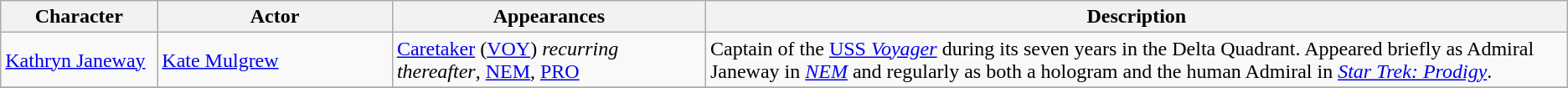<table class="wikitable">
<tr>
<th width="10%">Character</th>
<th width="15%">Actor</th>
<th width="20%">Appearances</th>
<th width="55%">Description</th>
</tr>
<tr>
<td><a href='#'>Kathryn Janeway</a></td>
<td><a href='#'>Kate Mulgrew</a></td>
<td><a href='#'>Caretaker</a> (<a href='#'>VOY</a>) <em>recurring thereafter</em>, <a href='#'>NEM</a>, <a href='#'>PRO</a></td>
<td>Captain of the <a href='#'>USS <em>Voyager</em></a> during its seven years in the Delta Quadrant. Appeared briefly as Admiral Janeway in <a href='#'><em>NEM</em></a> and regularly as both a hologram and the human Admiral in <em><a href='#'>Star Trek: Prodigy</a></em>.</td>
</tr>
<tr>
</tr>
</table>
